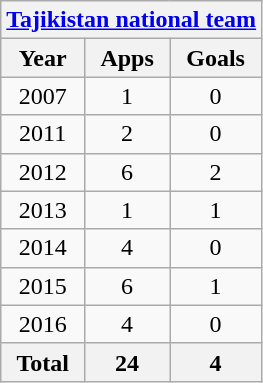<table class="wikitable" style="text-align:center">
<tr>
<th colspan=3><a href='#'>Tajikistan national team</a></th>
</tr>
<tr>
<th>Year</th>
<th>Apps</th>
<th>Goals</th>
</tr>
<tr>
<td>2007</td>
<td>1</td>
<td>0</td>
</tr>
<tr>
<td>2011</td>
<td>2</td>
<td>0</td>
</tr>
<tr>
<td>2012</td>
<td>6</td>
<td>2</td>
</tr>
<tr>
<td>2013</td>
<td>1</td>
<td>1</td>
</tr>
<tr>
<td>2014</td>
<td>4</td>
<td>0</td>
</tr>
<tr>
<td>2015</td>
<td>6</td>
<td>1</td>
</tr>
<tr>
<td>2016</td>
<td>4</td>
<td>0</td>
</tr>
<tr>
<th>Total</th>
<th>24</th>
<th>4</th>
</tr>
</table>
